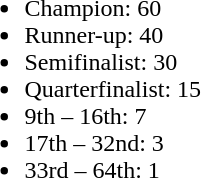<table style="float:left; margin-right:1em">
<tr>
<td><br><ul><li>Champion: 60</li><li>Runner-up: 40</li><li>Semifinalist: 30</li><li>Quarterfinalist: 15</li><li>9th – 16th: 7</li><li>17th – 32nd: 3</li><li>33rd – 64th: 1</li></ul></td>
</tr>
</table>
